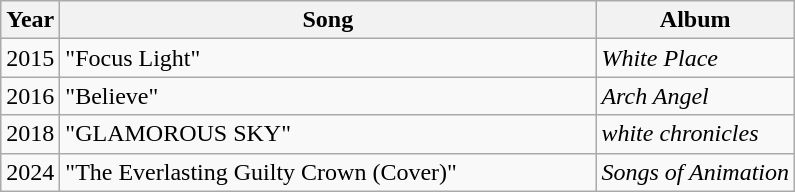<table class="wikitable" border="1">
<tr>
<th rowspan="1">Year</th>
<th rowspan="1" width="350">Song</th>
<th rowspan="1">Album</th>
</tr>
<tr>
<td>2015</td>
<td align="left">"Focus Light"</td>
<td><em>White Place</em></td>
</tr>
<tr>
<td>2016</td>
<td align="left">"Believe"</td>
<td><em>Arch Angel</em></td>
</tr>
<tr>
<td>2018</td>
<td align="left">"GLAMOROUS SKY"</td>
<td><em>white chronicles</em></td>
</tr>
<tr>
<td>2024</td>
<td align="left">"The Everlasting Guilty Crown (Cover)"</td>
<td><em>Songs of Animation</em></td>
</tr>
</table>
